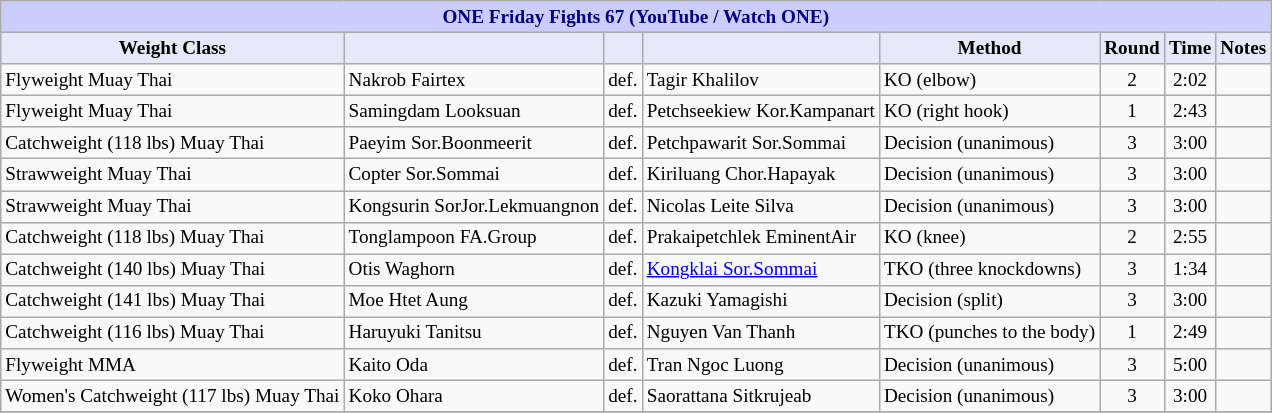<table class="wikitable" style="font-size: 80%;">
<tr>
<th colspan="8" style="background-color: #ccf; color: #000080; text-align: center;"><strong>ONE Friday Fights 67 (YouTube / Watch ONE)</strong></th>
</tr>
<tr>
<th colspan="1" style="background-color: #E6E8FA; color: #000000; text-align: center;">Weight Class</th>
<th colspan="1" style="background-color: #E6E8FA; color: #000000; text-align: center;"></th>
<th colspan="1" style="background-color: #E6E8FA; color: #000000; text-align: center;"></th>
<th colspan="1" style="background-color: #E6E8FA; color: #000000; text-align: center;"></th>
<th colspan="1" style="background-color: #E6E8FA; color: #000000; text-align: center;">Method</th>
<th colspan="1" style="background-color: #E6E8FA; color: #000000; text-align: center;">Round</th>
<th colspan="1" style="background-color: #E6E8FA; color: #000000; text-align: center;">Time</th>
<th colspan="1" style="background-color: #E6E8FA; color: #000000; text-align: center;">Notes</th>
</tr>
<tr>
<td>Flyweight Muay Thai</td>
<td> Nakrob Fairtex</td>
<td>def.</td>
<td> Tagir Khalilov</td>
<td>KO (elbow)</td>
<td align=center>2</td>
<td align=center>2:02</td>
<td></td>
</tr>
<tr>
<td>Flyweight Muay Thai</td>
<td> Samingdam Looksuan</td>
<td>def.</td>
<td> Petchseekiew Kor.Kampanart</td>
<td>KO (right hook)</td>
<td align=center>1</td>
<td align=center>2:43</td>
<td></td>
</tr>
<tr>
<td>Catchweight (118 lbs) Muay Thai</td>
<td> Paeyim Sor.Boonmeerit</td>
<td>def.</td>
<td> Petchpawarit Sor.Sommai</td>
<td>Decision (unanimous)</td>
<td align=center>3</td>
<td align=center>3:00</td>
<td></td>
</tr>
<tr>
<td>Strawweight Muay Thai</td>
<td> Copter Sor.Sommai</td>
<td>def.</td>
<td> Kiriluang Chor.Hapayak</td>
<td>Decision (unanimous)</td>
<td align=center>3</td>
<td align=center>3:00</td>
<td></td>
</tr>
<tr>
<td>Strawweight Muay Thai</td>
<td> Kongsurin SorJor.Lekmuangnon</td>
<td>def.</td>
<td> Nicolas Leite Silva</td>
<td>Decision (unanimous)</td>
<td align=center>3</td>
<td align=center>3:00</td>
<td></td>
</tr>
<tr>
<td>Catchweight (118 lbs) Muay Thai</td>
<td> Tonglampoon FA.Group</td>
<td>def.</td>
<td> Prakaipetchlek EminentAir</td>
<td>KO (knee)</td>
<td align=center>2</td>
<td align=center>2:55</td>
<td></td>
</tr>
<tr>
<td>Catchweight (140 lbs) Muay Thai</td>
<td> Otis Waghorn</td>
<td>def.</td>
<td> <a href='#'>Kongklai Sor.Sommai</a></td>
<td>TKO (three knockdowns)</td>
<td align=center>3</td>
<td align=center>1:34</td>
<td></td>
</tr>
<tr>
<td>Catchweight (141 lbs) Muay Thai</td>
<td> Moe Htet Aung</td>
<td>def.</td>
<td> Kazuki Yamagishi</td>
<td>Decision (split)</td>
<td align=center>3</td>
<td align=center>3:00</td>
<td></td>
</tr>
<tr>
<td>Catchweight (116 lbs) Muay Thai</td>
<td> Haruyuki Tanitsu</td>
<td>def.</td>
<td> Nguyen Van Thanh</td>
<td>TKO (punches to the body)</td>
<td align=center>1</td>
<td align=center>2:49</td>
<td></td>
</tr>
<tr>
<td>Flyweight MMA</td>
<td> Kaito Oda</td>
<td>def.</td>
<td> Tran Ngoc Luong</td>
<td>Decision (unanimous)</td>
<td align=center>3</td>
<td align=center>5:00</td>
<td></td>
</tr>
<tr>
<td>Women's Catchweight (117 lbs) Muay Thai</td>
<td> Koko Ohara</td>
<td>def.</td>
<td> Saorattana Sitkrujeab</td>
<td>Decision (unanimous)</td>
<td align=center>3</td>
<td align=center>3:00</td>
<td></td>
</tr>
<tr>
</tr>
</table>
